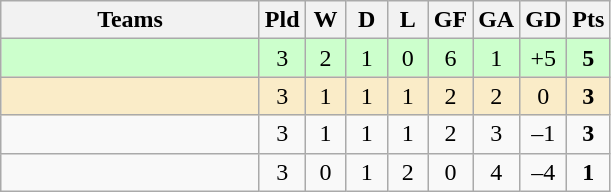<table class="wikitable" style="text-align: center;">
<tr>
<th width=165>Teams</th>
<th width=20>Pld</th>
<th width=20>W</th>
<th width=20>D</th>
<th width=20>L</th>
<th width=20>GF</th>
<th width=20>GA</th>
<th width=20>GD</th>
<th width=20>Pts</th>
</tr>
<tr style="text-align:center; background:#cfc;">
<td style="text-align:left;"></td>
<td>3</td>
<td>2</td>
<td>1</td>
<td>0</td>
<td>6</td>
<td>1</td>
<td>+5</td>
<td><strong>5</strong></td>
</tr>
<tr style="text-align:center; background:#faecc8;">
<td style="text-align:left;"></td>
<td>3</td>
<td>1</td>
<td>1</td>
<td>1</td>
<td>2</td>
<td>2</td>
<td>0</td>
<td><strong>3</strong></td>
</tr>
<tr align=center>
<td style="text-align:left;"></td>
<td>3</td>
<td>1</td>
<td>1</td>
<td>1</td>
<td>2</td>
<td>3</td>
<td>–1</td>
<td><strong>3</strong></td>
</tr>
<tr align=center>
<td style="text-align:left;"></td>
<td>3</td>
<td>0</td>
<td>1</td>
<td>2</td>
<td>0</td>
<td>4</td>
<td>–4</td>
<td><strong>1</strong></td>
</tr>
</table>
